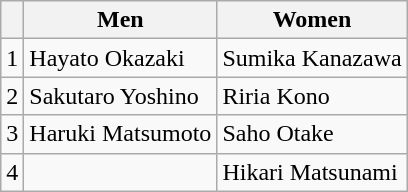<table class="wikitable">
<tr>
<th></th>
<th>Men</th>
<th>Women</th>
</tr>
<tr>
<td align=center>1</td>
<td>Hayato Okazaki</td>
<td>Sumika Kanazawa</td>
</tr>
<tr>
<td align=center>2</td>
<td>Sakutaro Yoshino</td>
<td>Riria Kono</td>
</tr>
<tr>
<td align=center>3</td>
<td>Haruki Matsumoto</td>
<td>Saho Otake</td>
</tr>
<tr>
<td align=center>4</td>
<td></td>
<td>Hikari Matsunami</td>
</tr>
</table>
